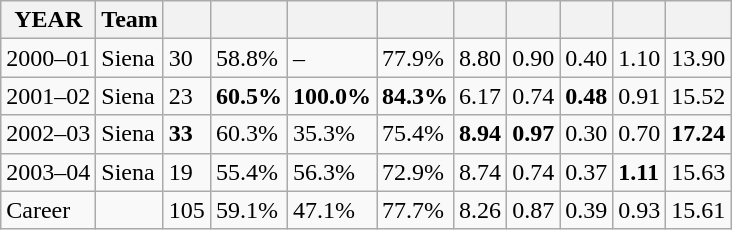<table class="wikitable">
<tr>
<th>YEAR</th>
<th>Team</th>
<th scope="col"></th>
<th scope="col"></th>
<th scope="col"></th>
<th scope="col"></th>
<th scope="col"></th>
<th scope="col"></th>
<th scope="col"></th>
<th scope="col"></th>
<th scope="col"></th>
</tr>
<tr>
<td>2000–01</td>
<td>Siena</td>
<td>30</td>
<td>58.8%</td>
<td>–</td>
<td>77.9%</td>
<td>8.80</td>
<td>0.90</td>
<td>0.40</td>
<td>1.10</td>
<td>13.90</td>
</tr>
<tr>
<td>2001–02</td>
<td>Siena</td>
<td>23</td>
<td><strong>60.5%</strong></td>
<td><strong>100.0%</strong></td>
<td><strong>84.3%</strong></td>
<td>6.17</td>
<td>0.74</td>
<td><strong>0.48</strong></td>
<td>0.91</td>
<td>15.52</td>
</tr>
<tr>
<td>2002–03</td>
<td>Siena</td>
<td><strong>33</strong></td>
<td>60.3%</td>
<td>35.3%</td>
<td>75.4%</td>
<td><strong>8.94</strong></td>
<td><strong>0.97</strong></td>
<td>0.30</td>
<td>0.70</td>
<td><strong>17.24</strong></td>
</tr>
<tr>
<td>2003–04</td>
<td>Siena</td>
<td>19</td>
<td>55.4%</td>
<td>56.3%</td>
<td>72.9%</td>
<td>8.74</td>
<td>0.74</td>
<td>0.37</td>
<td><strong>1.11</strong></td>
<td>15.63</td>
</tr>
<tr>
<td>Career</td>
<td></td>
<td>105</td>
<td>59.1%</td>
<td>47.1%</td>
<td>77.7%</td>
<td>8.26</td>
<td>0.87</td>
<td>0.39</td>
<td>0.93</td>
<td>15.61</td>
</tr>
</table>
